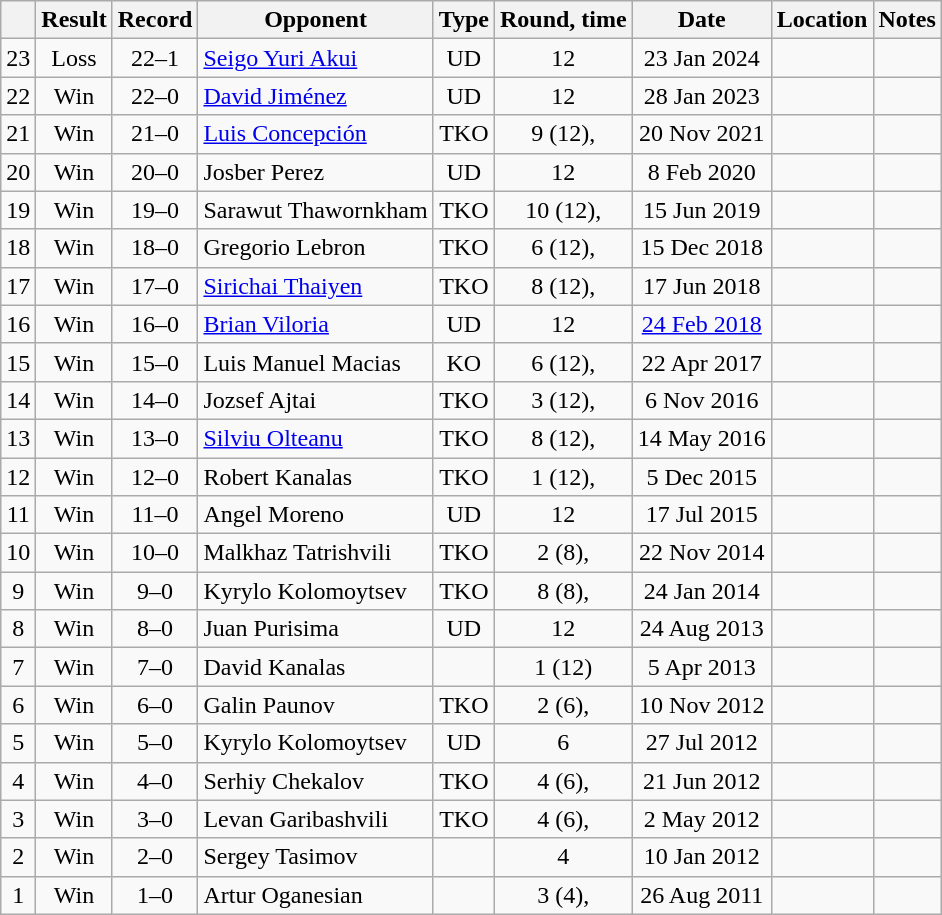<table class=wikitable style=text-align:center>
<tr>
<th></th>
<th>Result</th>
<th>Record</th>
<th>Opponent</th>
<th>Type</th>
<th>Round, time</th>
<th>Date</th>
<th>Location</th>
<th>Notes</th>
</tr>
<tr>
<td>23</td>
<td>Loss</td>
<td>22–1</td>
<td align=left><a href='#'>Seigo Yuri Akui</a></td>
<td>UD</td>
<td>12</td>
<td>23 Jan 2024</td>
<td align=left></td>
<td align=left></td>
</tr>
<tr>
<td>22</td>
<td>Win</td>
<td>22–0</td>
<td align=left><a href='#'>David Jiménez</a></td>
<td>UD</td>
<td>12</td>
<td>28 Jan 2023</td>
<td align=left></td>
<td align=left></td>
</tr>
<tr>
<td>21</td>
<td>Win</td>
<td>21–0</td>
<td align=left><a href='#'>Luis Concepción</a></td>
<td>TKO</td>
<td>9 (12), </td>
<td>20 Nov 2021</td>
<td align=left></td>
<td align=left></td>
</tr>
<tr>
<td>20</td>
<td>Win</td>
<td>20–0</td>
<td align=left>Josber Perez</td>
<td>UD</td>
<td>12</td>
<td>8 Feb 2020</td>
<td align=left></td>
<td align=left></td>
</tr>
<tr>
<td>19</td>
<td>Win</td>
<td>19–0</td>
<td align=left>Sarawut Thawornkham</td>
<td>TKO</td>
<td>10 (12), </td>
<td>15 Jun 2019</td>
<td align=left></td>
<td align=left></td>
</tr>
<tr>
<td>18</td>
<td>Win</td>
<td>18–0</td>
<td align=left>Gregorio Lebron</td>
<td>TKO</td>
<td>6 (12), </td>
<td>15 Dec 2018</td>
<td align=left></td>
<td align=left></td>
</tr>
<tr>
<td>17</td>
<td>Win</td>
<td>17–0</td>
<td align=left><a href='#'>Sirichai Thaiyen</a></td>
<td>TKO</td>
<td>8 (12), </td>
<td>17 Jun 2018</td>
<td align=left></td>
<td align=left></td>
</tr>
<tr>
<td>16</td>
<td>Win</td>
<td>16–0</td>
<td align=left><a href='#'>Brian Viloria</a></td>
<td>UD</td>
<td>12</td>
<td><a href='#'>24 Feb 2018</a></td>
<td align=left></td>
<td align=left></td>
</tr>
<tr>
<td>15</td>
<td>Win</td>
<td>15–0</td>
<td align=left>Luis Manuel Macias</td>
<td>KO</td>
<td>6 (12), </td>
<td>22 Apr 2017</td>
<td align=left></td>
<td align=left></td>
</tr>
<tr>
<td>14</td>
<td>Win</td>
<td>14–0</td>
<td align=left>Jozsef Ajtai</td>
<td>TKO</td>
<td>3 (12), </td>
<td>6 Nov 2016</td>
<td align=left></td>
<td align=left></td>
</tr>
<tr>
<td>13</td>
<td>Win</td>
<td>13–0</td>
<td align=left><a href='#'>Silviu Olteanu</a></td>
<td>TKO</td>
<td>8 (12), </td>
<td>14 May 2016</td>
<td align=left></td>
<td align=left></td>
</tr>
<tr>
<td>12</td>
<td>Win</td>
<td>12–0</td>
<td align=left>Robert Kanalas</td>
<td>TKO</td>
<td>1 (12), </td>
<td>5 Dec 2015</td>
<td align=left></td>
<td align=left></td>
</tr>
<tr>
<td>11</td>
<td>Win</td>
<td>11–0</td>
<td align=left>Angel Moreno</td>
<td>UD</td>
<td>12</td>
<td>17 Jul 2015</td>
<td align=left></td>
<td align=left></td>
</tr>
<tr>
<td>10</td>
<td>Win</td>
<td>10–0</td>
<td align=left>Malkhaz Tatrishvili</td>
<td>TKO</td>
<td>2 (8), </td>
<td>22 Nov 2014</td>
<td align=left></td>
<td align=left></td>
</tr>
<tr>
<td>9</td>
<td>Win</td>
<td>9–0</td>
<td align=left>Kyrylo Kolomoytsev</td>
<td>TKO</td>
<td>8 (8), </td>
<td>24 Jan 2014</td>
<td align=left></td>
<td align=left></td>
</tr>
<tr>
<td>8</td>
<td>Win</td>
<td>8–0</td>
<td align=left>Juan Purisima</td>
<td>UD</td>
<td>12</td>
<td>24 Aug 2013</td>
<td align=left></td>
<td align=left></td>
</tr>
<tr>
<td>7</td>
<td>Win</td>
<td>7–0</td>
<td align=left>David Kanalas</td>
<td></td>
<td>1 (12)</td>
<td>5 Apr 2013</td>
<td align=left></td>
<td align=left></td>
</tr>
<tr>
<td>6</td>
<td>Win</td>
<td>6–0</td>
<td align=left>Galin Paunov</td>
<td>TKO</td>
<td>2 (6), </td>
<td>10 Nov 2012</td>
<td align=left></td>
<td align=left></td>
</tr>
<tr>
<td>5</td>
<td>Win</td>
<td>5–0</td>
<td align=left>Kyrylo Kolomoytsev</td>
<td>UD</td>
<td>6</td>
<td>27 Jul 2012</td>
<td align=left></td>
<td align=left></td>
</tr>
<tr>
<td>4</td>
<td>Win</td>
<td>4–0</td>
<td align=left>Serhiy Chekalov</td>
<td>TKO</td>
<td>4 (6), </td>
<td>21 Jun 2012</td>
<td align=left></td>
<td align=left></td>
</tr>
<tr>
<td>3</td>
<td>Win</td>
<td>3–0</td>
<td align=left>Levan Garibashvili</td>
<td>TKO</td>
<td>4 (6), </td>
<td>2 May 2012</td>
<td align=left></td>
<td align=left></td>
</tr>
<tr>
<td>2</td>
<td>Win</td>
<td>2–0</td>
<td align=left>Sergey Tasimov</td>
<td></td>
<td>4</td>
<td>10 Jan 2012</td>
<td align=left></td>
<td align=left></td>
</tr>
<tr>
<td>1</td>
<td>Win</td>
<td>1–0</td>
<td align=left>Artur Oganesian</td>
<td></td>
<td>3 (4), </td>
<td>26 Aug 2011</td>
<td align=left></td>
<td align=left></td>
</tr>
</table>
